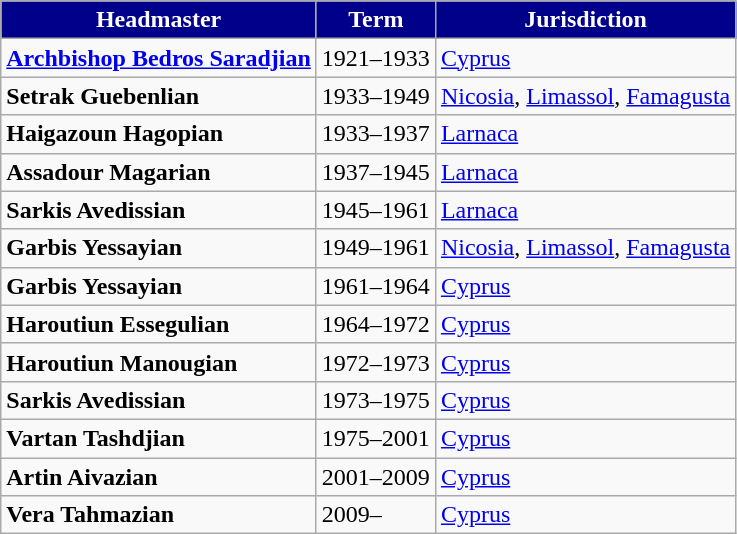<table class="wikitable">
<tr>
<th ! style="background-color: #00008B; color:#fff; text-align: center;">Headmaster</th>
<th ! style="background-color: #00008B; color:#fff; text-align: center;">Term</th>
<th ! style="background-color: #00008B; color:#fff; text-align: center;">Jurisdiction</th>
</tr>
<tr>
<td><strong><a href='#'>Archbishop Bedros Saradjian</a></strong></td>
<td>1921–1933</td>
<td><a href='#'>Cyprus</a></td>
</tr>
<tr>
<td><strong>Setrak Guebenlian</strong></td>
<td>1933–1949</td>
<td><a href='#'>Nicosia</a>, <a href='#'>Limassol</a>, <a href='#'>Famagusta</a></td>
</tr>
<tr>
<td><strong>Haigazoun Hagopian</strong></td>
<td>1933–1937</td>
<td><a href='#'>Larnaca</a></td>
</tr>
<tr>
<td><strong>Assadour Magarian</strong></td>
<td>1937–1945</td>
<td><a href='#'>Larnaca</a></td>
</tr>
<tr>
<td><strong>Sarkis Avedissian</strong></td>
<td>1945–1961</td>
<td><a href='#'>Larnaca</a></td>
</tr>
<tr>
<td><strong>Garbis Yessayian</strong></td>
<td>1949–1961</td>
<td><a href='#'>Nicosia</a>, <a href='#'>Limassol</a>, <a href='#'>Famagusta</a></td>
</tr>
<tr>
<td><strong>Garbis Yessayian</strong></td>
<td>1961–1964</td>
<td><a href='#'>Cyprus</a></td>
</tr>
<tr>
<td><strong>Haroutiun Essegulian</strong></td>
<td>1964–1972</td>
<td><a href='#'>Cyprus</a></td>
</tr>
<tr>
<td><strong>Haroutiun Manougian</strong></td>
<td>1972–1973</td>
<td><a href='#'>Cyprus</a></td>
</tr>
<tr>
<td><strong>Sarkis Avedissian</strong></td>
<td>1973–1975</td>
<td><a href='#'>Cyprus</a></td>
</tr>
<tr>
<td><strong>Vartan Tashdjian</strong></td>
<td>1975–2001</td>
<td><a href='#'>Cyprus</a></td>
</tr>
<tr>
<td><strong>Artin Aivazian</strong></td>
<td>2001–2009</td>
<td><a href='#'>Cyprus</a></td>
</tr>
<tr>
<td><strong>Vera Tahmazian</strong></td>
<td>2009–</td>
<td><a href='#'>Cyprus</a></td>
</tr>
</table>
